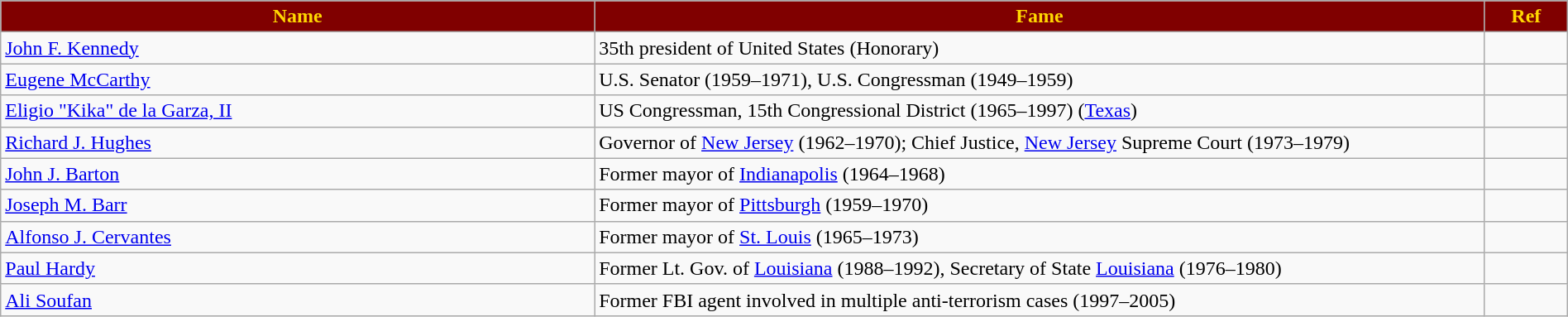<table class="wikitable sortable" style="width:100%;">
<tr>
<th style="width:10%; background:maroon; color:gold;">Name</th>
<th style="width:15%; background:maroon; color:gold;">Fame</th>
<th class="unsortable" style="width:1%; background:maroon; color:gold;">Ref</th>
</tr>
<tr>
<td><a href='#'>John F. Kennedy</a></td>
<td>35th president of United States (Honorary)</td>
<td></td>
</tr>
<tr>
<td><a href='#'>Eugene McCarthy</a></td>
<td>U.S. Senator (1959–1971), U.S. Congressman (1949–1959)</td>
<td></td>
</tr>
<tr>
<td><a href='#'>Eligio "Kika" de la Garza, II</a></td>
<td>US Congressman, 15th Congressional District (1965–1997) (<a href='#'>Texas</a>)</td>
<td></td>
</tr>
<tr>
<td><a href='#'>Richard J. Hughes</a></td>
<td>Governor of <a href='#'>New Jersey</a> (1962–1970); Chief Justice, <a href='#'>New Jersey</a> Supreme Court (1973–1979)</td>
<td></td>
</tr>
<tr>
<td><a href='#'>John J. Barton</a></td>
<td>Former mayor of <a href='#'>Indianapolis</a> (1964–1968)</td>
<td></td>
</tr>
<tr>
<td><a href='#'>Joseph M. Barr</a></td>
<td>Former mayor of <a href='#'>Pittsburgh</a> (1959–1970)</td>
<td></td>
</tr>
<tr>
<td><a href='#'>Alfonso J. Cervantes</a></td>
<td>Former mayor of <a href='#'>St. Louis</a> (1965–1973)</td>
<td></td>
</tr>
<tr>
<td><a href='#'>Paul Hardy</a></td>
<td>Former Lt. Gov. of <a href='#'>Louisiana</a> (1988–1992), Secretary of State <a href='#'>Louisiana</a> (1976–1980)</td>
<td></td>
</tr>
<tr>
<td><a href='#'>Ali Soufan</a></td>
<td>Former FBI agent involved in multiple anti-terrorism cases (1997–2005)</td>
<td></td>
</tr>
</table>
